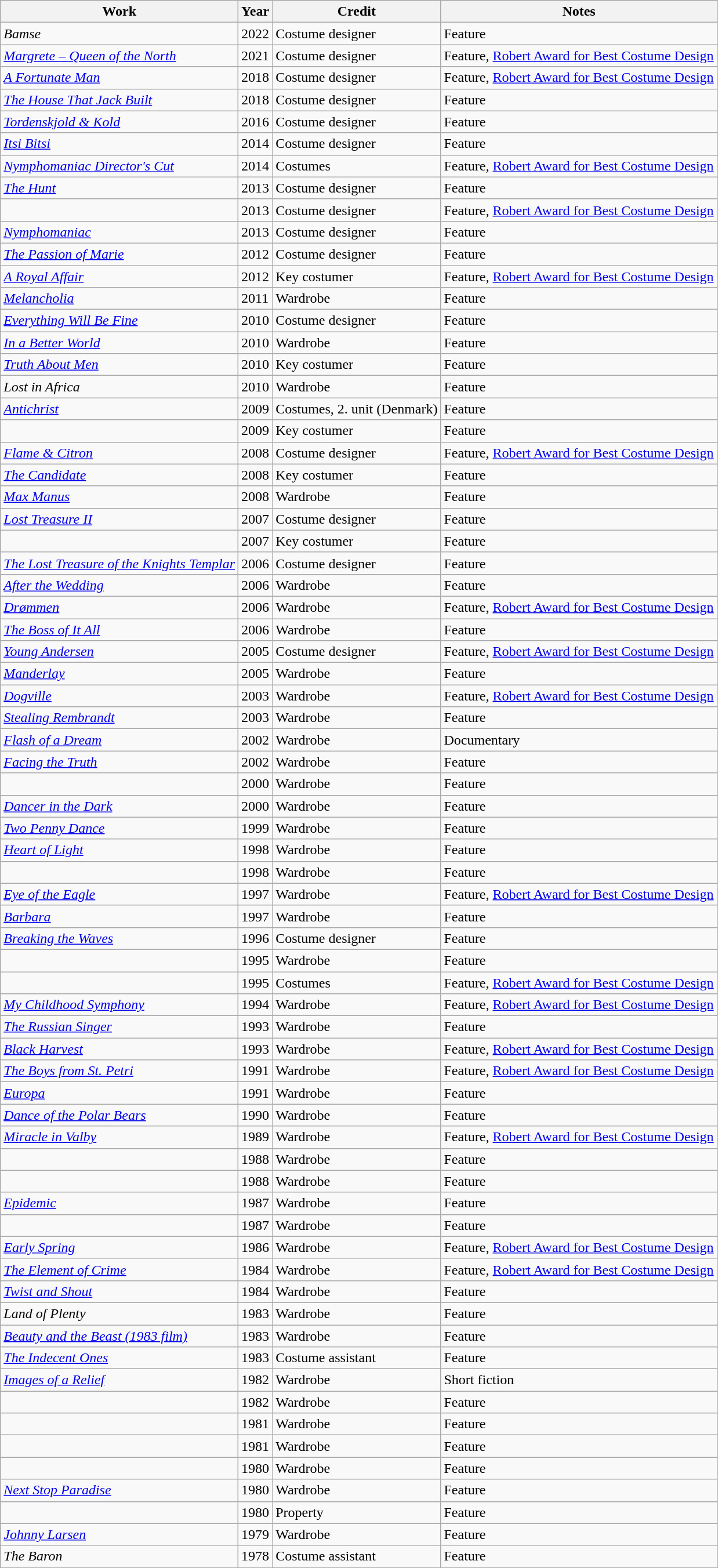<table class="wikitable sortable">
<tr>
<th scope="col">Work</th>
<th scope="col">Year</th>
<th scope="col">Credit</th>
<th scope="col" class="unsortable">Notes</th>
</tr>
<tr>
<td><em>Bamse</em></td>
<td>2022</td>
<td>Costume designer</td>
<td>Feature</td>
</tr>
<tr>
<td><em><a href='#'>Margrete – Queen of the North</a></em></td>
<td>2021</td>
<td>Costume designer</td>
<td>Feature, <a href='#'>Robert Award for Best Costume Design</a></td>
</tr>
<tr>
<td><em><a href='#'>A Fortunate Man</a></em></td>
<td>2018</td>
<td>Costume designer</td>
<td>Feature, <a href='#'>Robert Award for Best Costume Design</a></td>
</tr>
<tr>
<td><em><a href='#'>The House That Jack Built</a></em></td>
<td>2018</td>
<td>Costume designer</td>
<td>Feature</td>
</tr>
<tr>
<td><em><a href='#'>Tordenskjold & Kold</a></em></td>
<td>2016</td>
<td>Costume designer</td>
<td>Feature</td>
</tr>
<tr>
<td><em><a href='#'>Itsi Bitsi</a></em></td>
<td>2014</td>
<td>Costume designer</td>
<td>Feature</td>
</tr>
<tr>
<td><em><a href='#'>Nymphomaniac Director's Cut</a></em></td>
<td>2014</td>
<td>Costumes</td>
<td>Feature, <a href='#'>Robert Award for Best Costume Design</a></td>
</tr>
<tr>
<td><em><a href='#'>The Hunt</a></em></td>
<td>2013</td>
<td>Costume designer</td>
<td>Feature</td>
</tr>
<tr>
<td><em></em></td>
<td>2013</td>
<td>Costume designer</td>
<td>Feature, <a href='#'>Robert Award for Best Costume Design</a></td>
</tr>
<tr>
<td><em><a href='#'>Nymphomaniac</a></em></td>
<td>2013</td>
<td>Costume designer</td>
<td>Feature</td>
</tr>
<tr>
<td><em><a href='#'>The Passion of Marie</a></em></td>
<td>2012</td>
<td>Costume designer</td>
<td>Feature</td>
</tr>
<tr>
<td><em><a href='#'>A Royal Affair</a></em></td>
<td>2012</td>
<td>Key costumer</td>
<td>Feature, <a href='#'>Robert Award for Best Costume Design</a></td>
</tr>
<tr>
<td><em><a href='#'>Melancholia</a></em></td>
<td>2011</td>
<td>Wardrobe</td>
<td>Feature</td>
</tr>
<tr>
<td><em><a href='#'>Everything Will Be Fine</a></em></td>
<td>2010</td>
<td>Costume designer</td>
<td>Feature</td>
</tr>
<tr>
<td><em><a href='#'>In a Better World</a></em></td>
<td>2010</td>
<td>Wardrobe</td>
<td>Feature</td>
</tr>
<tr>
<td><em><a href='#'>Truth About Men</a></em></td>
<td>2010</td>
<td>Key costumer</td>
<td>Feature</td>
</tr>
<tr>
<td><em>Lost in Africa</em></td>
<td>2010</td>
<td>Wardrobe</td>
<td>Feature</td>
</tr>
<tr>
<td><em><a href='#'>Antichrist</a></em></td>
<td>2009</td>
<td>Costumes, 2. unit (Denmark)</td>
<td>Feature</td>
</tr>
<tr>
<td><em></em></td>
<td>2009</td>
<td>Key costumer</td>
<td>Feature</td>
</tr>
<tr>
<td><em><a href='#'>Flame & Citron</a></em></td>
<td>2008</td>
<td>Costume designer</td>
<td>Feature, <a href='#'>Robert Award for Best Costume Design</a></td>
</tr>
<tr>
<td><em><a href='#'>The Candidate</a></em></td>
<td>2008</td>
<td>Key costumer</td>
<td>Feature</td>
</tr>
<tr>
<td><em><a href='#'>Max Manus</a></em></td>
<td>2008</td>
<td>Wardrobe</td>
<td>Feature</td>
</tr>
<tr>
<td><em><a href='#'>Lost Treasure II</a></em></td>
<td>2007</td>
<td>Costume designer</td>
<td>Feature</td>
</tr>
<tr>
<td><em></em></td>
<td>2007</td>
<td>Key costumer</td>
<td>Feature</td>
</tr>
<tr>
<td><em><a href='#'>The Lost Treasure of the Knights Templar</a></em></td>
<td>2006</td>
<td>Costume designer</td>
<td>Feature</td>
</tr>
<tr>
<td><em><a href='#'>After the Wedding</a></em></td>
<td>2006</td>
<td>Wardrobe</td>
<td>Feature</td>
</tr>
<tr>
<td><em><a href='#'>Drømmen</a></em></td>
<td>2006</td>
<td>Wardrobe</td>
<td>Feature, <a href='#'>Robert Award for Best Costume Design</a></td>
</tr>
<tr>
<td><em><a href='#'>The Boss of It All</a></em></td>
<td>2006</td>
<td>Wardrobe</td>
<td>Feature</td>
</tr>
<tr>
<td><em><a href='#'>Young Andersen</a></em></td>
<td>2005</td>
<td>Costume designer</td>
<td>Feature, <a href='#'>Robert Award for Best Costume Design</a></td>
</tr>
<tr>
<td><em><a href='#'>Manderlay</a></em></td>
<td>2005</td>
<td>Wardrobe</td>
<td>Feature</td>
</tr>
<tr>
<td><em><a href='#'>Dogville</a></em></td>
<td>2003</td>
<td>Wardrobe</td>
<td>Feature, <a href='#'>Robert Award for Best Costume Design</a></td>
</tr>
<tr>
<td><em><a href='#'>Stealing Rembrandt</a></em></td>
<td>2003</td>
<td>Wardrobe</td>
<td>Feature</td>
</tr>
<tr>
<td><em><a href='#'>Flash of a Dream</a></em></td>
<td>2002</td>
<td>Wardrobe</td>
<td>Documentary</td>
</tr>
<tr>
<td><em><a href='#'>Facing the Truth</a></em></td>
<td>2002</td>
<td>Wardrobe</td>
<td>Feature</td>
</tr>
<tr>
<td><em></em></td>
<td>2000</td>
<td>Wardrobe</td>
<td>Feature</td>
</tr>
<tr>
<td><em><a href='#'>Dancer in the Dark</a></em></td>
<td>2000</td>
<td>Wardrobe</td>
<td>Feature</td>
</tr>
<tr>
<td><em><a href='#'>Two Penny Dance</a></em></td>
<td>1999</td>
<td>Wardrobe</td>
<td>Feature</td>
</tr>
<tr>
<td><em><a href='#'>Heart of Light</a></em></td>
<td>1998</td>
<td>Wardrobe</td>
<td>Feature</td>
</tr>
<tr>
<td><em></em></td>
<td>1998</td>
<td>Wardrobe</td>
<td>Feature</td>
</tr>
<tr>
<td><em><a href='#'>Eye of the Eagle</a></em></td>
<td>1997</td>
<td>Wardrobe</td>
<td>Feature, <a href='#'>Robert Award for Best Costume Design</a></td>
</tr>
<tr>
<td><em><a href='#'>Barbara</a></em></td>
<td>1997</td>
<td>Wardrobe</td>
<td>Feature</td>
</tr>
<tr>
<td><em><a href='#'>Breaking the Waves</a></em></td>
<td>1996</td>
<td>Costume designer</td>
<td>Feature</td>
</tr>
<tr>
<td><em></em></td>
<td>1995</td>
<td>Wardrobe</td>
<td>Feature</td>
</tr>
<tr>
<td><em></em></td>
<td>1995</td>
<td>Costumes</td>
<td>Feature, <a href='#'>Robert Award for Best Costume Design</a></td>
</tr>
<tr>
<td><em><a href='#'>My Childhood Symphony</a></em></td>
<td>1994</td>
<td>Wardrobe</td>
<td>Feature, <a href='#'>Robert Award for Best Costume Design</a></td>
</tr>
<tr>
<td><em><a href='#'>The Russian Singer</a></em></td>
<td>1993</td>
<td>Wardrobe</td>
<td>Feature</td>
</tr>
<tr>
<td><em><a href='#'>Black Harvest</a></em></td>
<td>1993</td>
<td>Wardrobe</td>
<td>Feature, <a href='#'>Robert Award for Best Costume Design</a></td>
</tr>
<tr>
<td><em><a href='#'>The Boys from St. Petri</a></em></td>
<td>1991</td>
<td>Wardrobe</td>
<td>Feature, <a href='#'>Robert Award for Best Costume Design</a></td>
</tr>
<tr>
<td><em><a href='#'>Europa</a></em></td>
<td>1991</td>
<td>Wardrobe</td>
<td>Feature</td>
</tr>
<tr>
<td><em><a href='#'>Dance of the Polar Bears</a></em></td>
<td>1990</td>
<td>Wardrobe</td>
<td>Feature</td>
</tr>
<tr>
<td><em><a href='#'>Miracle in Valby</a></em></td>
<td>1989</td>
<td>Wardrobe</td>
<td>Feature, <a href='#'>Robert Award for Best Costume Design</a></td>
</tr>
<tr>
<td><em></em></td>
<td>1988</td>
<td>Wardrobe</td>
<td>Feature</td>
</tr>
<tr>
<td><em></em></td>
<td>1988</td>
<td>Wardrobe</td>
<td>Feature</td>
</tr>
<tr>
<td><em><a href='#'>Epidemic</a></em></td>
<td>1987</td>
<td>Wardrobe</td>
<td>Feature</td>
</tr>
<tr>
<td><em></em></td>
<td>1987</td>
<td>Wardrobe</td>
<td>Feature</td>
</tr>
<tr>
<td><em><a href='#'>Early Spring</a></em></td>
<td>1986</td>
<td>Wardrobe</td>
<td>Feature, <a href='#'>Robert Award for Best Costume Design</a></td>
</tr>
<tr>
<td><em><a href='#'>The Element of Crime</a></em></td>
<td>1984</td>
<td>Wardrobe</td>
<td>Feature, <a href='#'>Robert Award for Best Costume Design</a></td>
</tr>
<tr>
<td><em><a href='#'>Twist and Shout</a></em></td>
<td>1984</td>
<td>Wardrobe</td>
<td>Feature</td>
</tr>
<tr>
<td><em>Land of Plenty</em></td>
<td>1983</td>
<td>Wardrobe</td>
<td>Feature</td>
</tr>
<tr>
<td><em><a href='#'>Beauty and the Beast (1983 film)</a></em></td>
<td>1983</td>
<td>Wardrobe</td>
<td>Feature</td>
</tr>
<tr>
<td><em><a href='#'>The Indecent Ones</a></em></td>
<td>1983</td>
<td>Costume assistant</td>
<td>Feature</td>
</tr>
<tr>
<td><em><a href='#'>Images of a Relief</a></em></td>
<td>1982</td>
<td>Wardrobe</td>
<td>Short fiction</td>
</tr>
<tr>
<td><em></em></td>
<td>1982</td>
<td>Wardrobe</td>
<td>Feature</td>
</tr>
<tr>
<td><em></em></td>
<td>1981</td>
<td>Wardrobe</td>
<td>Feature</td>
</tr>
<tr>
<td><em></em></td>
<td>1981</td>
<td>Wardrobe</td>
<td>Feature</td>
</tr>
<tr>
<td><em></em></td>
<td>1980</td>
<td>Wardrobe</td>
<td>Feature</td>
</tr>
<tr>
<td><em><a href='#'>Next Stop Paradise</a></em></td>
<td>1980</td>
<td>Wardrobe</td>
<td>Feature</td>
</tr>
<tr>
<td><em></em></td>
<td>1980</td>
<td>Property</td>
<td>Feature</td>
</tr>
<tr>
<td><em><a href='#'>Johnny Larsen</a></em></td>
<td>1979</td>
<td>Wardrobe</td>
<td>Feature</td>
</tr>
<tr>
<td><em>The Baron</em></td>
<td>1978</td>
<td>Costume assistant</td>
<td>Feature</td>
</tr>
</table>
